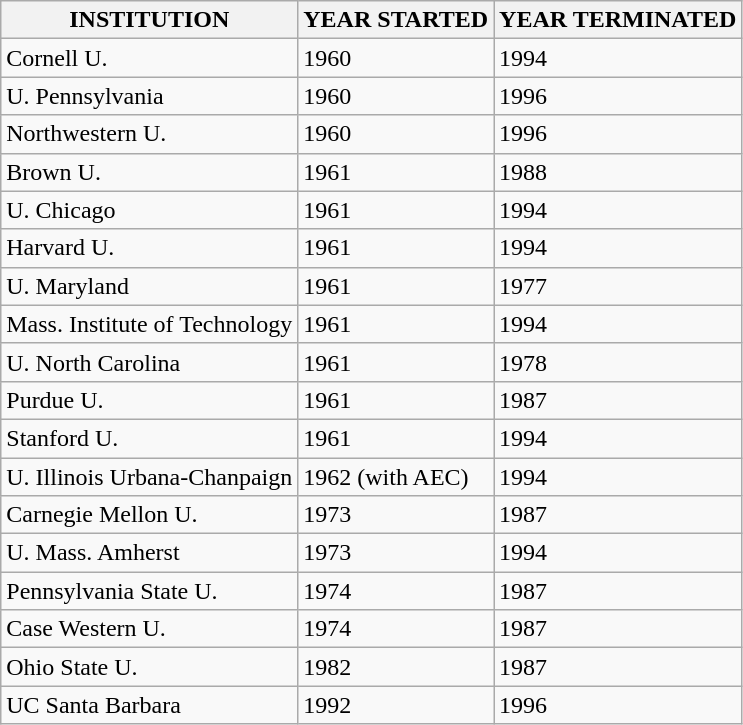<table class="wikitable">
<tr>
<th>INSTITUTION</th>
<th>YEAR STARTED</th>
<th>YEAR TERMINATED</th>
</tr>
<tr>
<td>Cornell U.</td>
<td>1960</td>
<td>1994</td>
</tr>
<tr>
<td>U. Pennsylvania</td>
<td>1960</td>
<td>1996</td>
</tr>
<tr>
<td>Northwestern U.</td>
<td>1960</td>
<td>1996</td>
</tr>
<tr>
<td>Brown U.</td>
<td>1961</td>
<td>1988</td>
</tr>
<tr>
<td>U. Chicago</td>
<td>1961</td>
<td>1994</td>
</tr>
<tr>
<td>Harvard U.</td>
<td>1961</td>
<td>1994</td>
</tr>
<tr>
<td>U. Maryland</td>
<td>1961</td>
<td>1977</td>
</tr>
<tr>
<td>Mass. Institute of Technology</td>
<td>1961</td>
<td>1994</td>
</tr>
<tr>
<td>U. North Carolina</td>
<td>1961</td>
<td>1978</td>
</tr>
<tr>
<td>Purdue U.</td>
<td>1961</td>
<td>1987</td>
</tr>
<tr>
<td>Stanford U.</td>
<td>1961</td>
<td>1994</td>
</tr>
<tr>
<td>U. Illinois Urbana-Chanpaign</td>
<td>1962 (with AEC)</td>
<td>1994</td>
</tr>
<tr>
<td>Carnegie Mellon U.</td>
<td>1973</td>
<td>1987</td>
</tr>
<tr>
<td>U. Mass. Amherst</td>
<td>1973</td>
<td>1994</td>
</tr>
<tr>
<td>Pennsylvania State U.</td>
<td>1974</td>
<td>1987</td>
</tr>
<tr>
<td>Case Western U.</td>
<td>1974</td>
<td>1987</td>
</tr>
<tr>
<td>Ohio State U.</td>
<td>1982</td>
<td>1987</td>
</tr>
<tr>
<td>UC Santa Barbara</td>
<td>1992</td>
<td>1996</td>
</tr>
</table>
